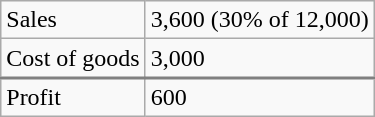<table class="wikitable">
<tr>
<td>Sales</td>
<td>3,600 (30% of 12,000)</td>
</tr>
<tr>
<td>Cost of goods</td>
<td>3,000</td>
</tr>
<tr style="border-top: 2px solid gray;">
<td>Profit</td>
<td>600</td>
</tr>
</table>
